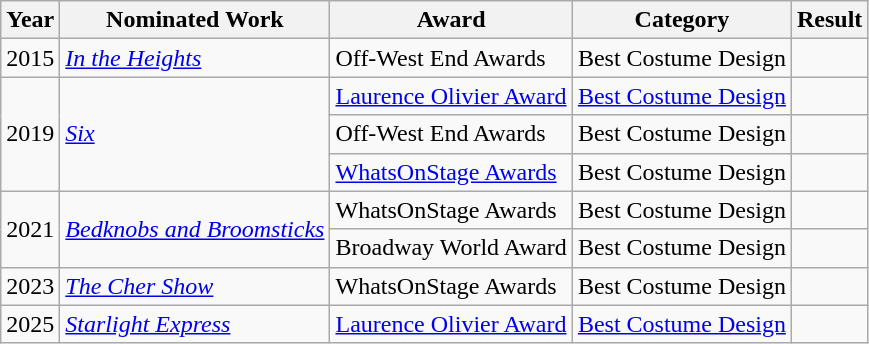<table class="wikitable">
<tr>
<th>Year</th>
<th>Nominated Work</th>
<th>Award</th>
<th>Category</th>
<th>Result</th>
</tr>
<tr>
<td>2015</td>
<td><em><a href='#'>In the Heights</a></em></td>
<td>Off-West End Awards</td>
<td>Best Costume Design</td>
<td></td>
</tr>
<tr>
<td rowspan="3">2019</td>
<td rowspan="3"><em><a href='#'>Six</a></em></td>
<td><a href='#'>Laurence Olivier Award</a></td>
<td><a href='#'>Best Costume Design</a></td>
<td></td>
</tr>
<tr>
<td>Off-West End Awards</td>
<td>Best Costume Design</td>
<td></td>
</tr>
<tr>
<td><a href='#'>WhatsOnStage Awards</a></td>
<td>Best Costume Design</td>
<td></td>
</tr>
<tr>
<td rowspan="2">2021</td>
<td rowspan="2"><em><a href='#'>Bedknobs and Broomsticks</a></em></td>
<td>WhatsOnStage Awards</td>
<td>Best Costume Design</td>
<td></td>
</tr>
<tr>
<td>Broadway World Award</td>
<td>Best Costume Design</td>
<td></td>
</tr>
<tr>
<td>2023</td>
<td><a href='#'><em>The Cher Show</em></a></td>
<td>WhatsOnStage Awards</td>
<td>Best Costume Design</td>
<td></td>
</tr>
<tr>
<td>2025</td>
<td><em><a href='#'>Starlight Express</a></em></td>
<td><a href='#'>Laurence Olivier Award</a></td>
<td><a href='#'>Best Costume Design</a></td>
<td></td>
</tr>
</table>
